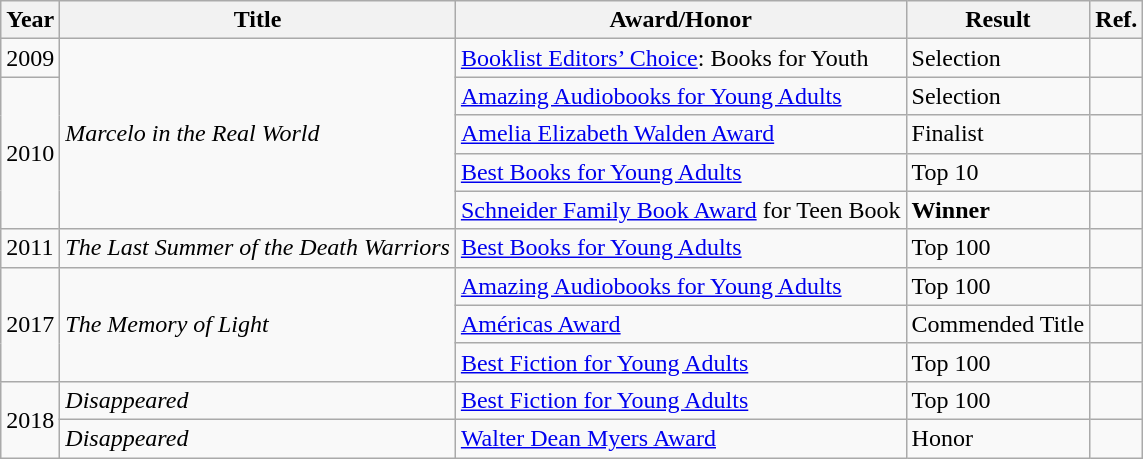<table class="wikitable">
<tr>
<th>Year</th>
<th>Title</th>
<th>Award/Honor</th>
<th>Result</th>
<th>Ref.</th>
</tr>
<tr>
<td>2009</td>
<td rowspan="5"><em>Marcelo in the Real World</em></td>
<td><a href='#'>Booklist Editors’ Choice</a>: Books for Youth</td>
<td>Selection</td>
<td></td>
</tr>
<tr>
<td rowspan="4">2010</td>
<td><a href='#'>Amazing Audiobooks for Young Adults</a></td>
<td>Selection</td>
<td></td>
</tr>
<tr>
<td><a href='#'>Amelia Elizabeth Walden Award</a></td>
<td>Finalist</td>
<td></td>
</tr>
<tr>
<td><a href='#'>Best Books for Young Adults</a></td>
<td>Top 10</td>
<td></td>
</tr>
<tr>
<td><a href='#'>Schneider Family Book Award</a> for Teen Book</td>
<td><strong>Winner</strong></td>
<td></td>
</tr>
<tr>
<td>2011</td>
<td><em>The Last Summer of the Death Warriors</em></td>
<td><a href='#'>Best Books for Young Adults</a></td>
<td>Top 100</td>
<td></td>
</tr>
<tr>
<td rowspan="3">2017</td>
<td rowspan="3"><em>The Memory of Light</em></td>
<td><a href='#'>Amazing Audiobooks for Young Adults</a></td>
<td>Top 100</td>
<td></td>
</tr>
<tr>
<td><a href='#'>Américas Award</a></td>
<td>Commended Title</td>
<td></td>
</tr>
<tr>
<td><a href='#'>Best Fiction for Young Adults</a></td>
<td>Top 100</td>
<td></td>
</tr>
<tr>
<td rowspan="2">2018</td>
<td><em>Disappeared</em></td>
<td><a href='#'>Best Fiction for Young Adults</a></td>
<td>Top 100</td>
<td></td>
</tr>
<tr>
<td><em>Disappeared</em></td>
<td><a href='#'>Walter Dean Myers Award</a></td>
<td>Honor</td>
<td></td>
</tr>
</table>
